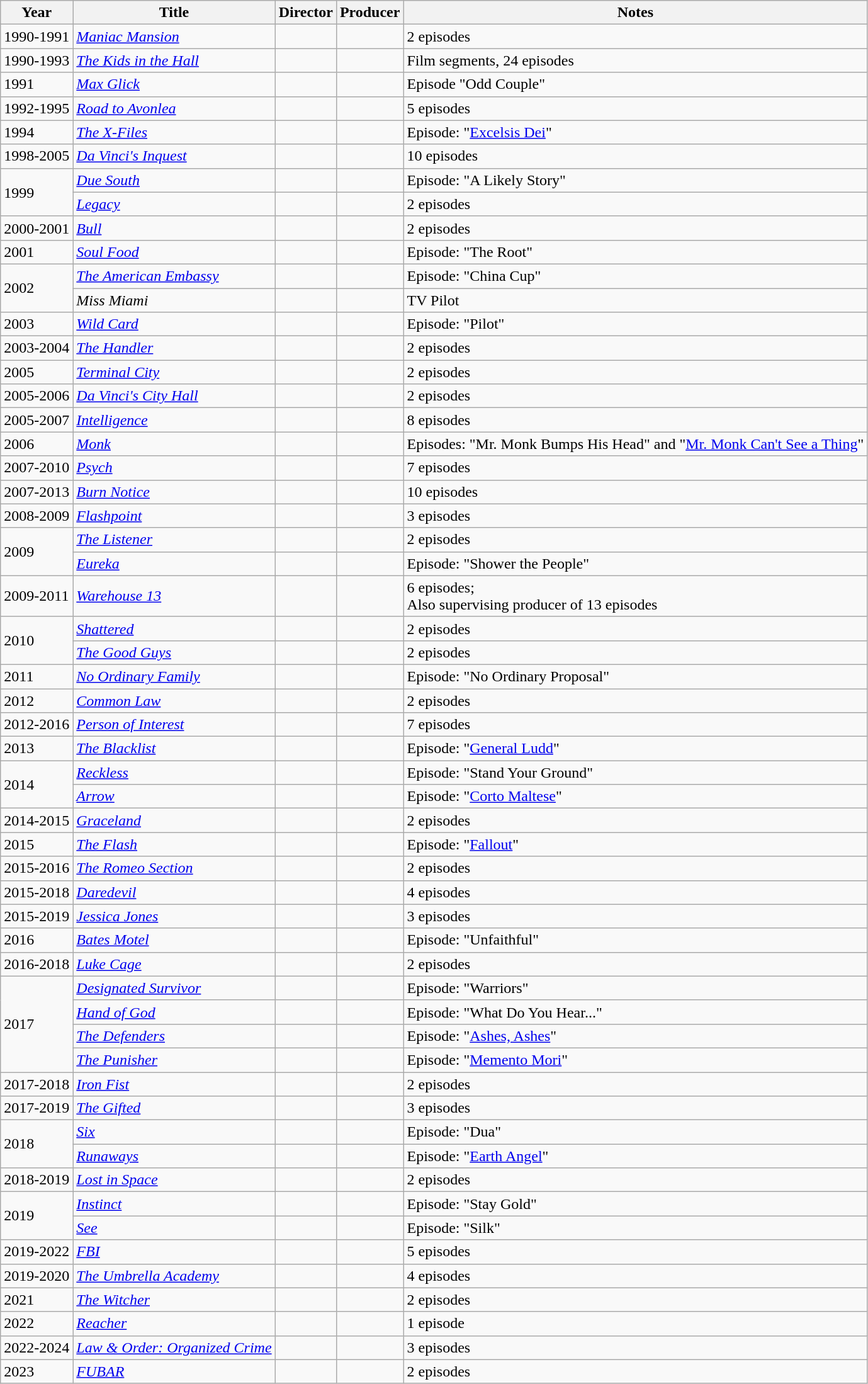<table class="wikitable">
<tr>
<th>Year</th>
<th>Title</th>
<th>Director</th>
<th>Producer</th>
<th>Notes</th>
</tr>
<tr>
<td>1990-1991</td>
<td><em><a href='#'>Maniac Mansion</a></em></td>
<td></td>
<td></td>
<td>2 episodes</td>
</tr>
<tr>
<td>1990-1993</td>
<td><em><a href='#'>The Kids in the Hall</a></em></td>
<td></td>
<td></td>
<td>Film segments, 24 episodes</td>
</tr>
<tr>
<td>1991</td>
<td><em><a href='#'>Max Glick</a></em></td>
<td></td>
<td></td>
<td>Episode "Odd Couple"</td>
</tr>
<tr>
<td>1992-1995</td>
<td><em><a href='#'>Road to Avonlea</a></em></td>
<td></td>
<td></td>
<td>5 episodes</td>
</tr>
<tr>
<td>1994</td>
<td><em><a href='#'>The X-Files</a></em></td>
<td></td>
<td></td>
<td>Episode: "<a href='#'>Excelsis Dei</a>"</td>
</tr>
<tr>
<td>1998-2005</td>
<td><em><a href='#'>Da Vinci's Inquest</a></em></td>
<td></td>
<td></td>
<td>10 episodes</td>
</tr>
<tr>
<td rowspan=2>1999</td>
<td><em><a href='#'>Due South</a></em></td>
<td></td>
<td></td>
<td>Episode: "A Likely Story"</td>
</tr>
<tr>
<td><em><a href='#'>Legacy</a></em></td>
<td></td>
<td></td>
<td>2 episodes</td>
</tr>
<tr>
<td>2000-2001</td>
<td><em><a href='#'>Bull</a></em></td>
<td></td>
<td></td>
<td>2 episodes</td>
</tr>
<tr>
<td>2001</td>
<td><em><a href='#'>Soul Food</a></em></td>
<td></td>
<td></td>
<td>Episode: "The Root"</td>
</tr>
<tr>
<td rowspan=2>2002</td>
<td><em><a href='#'>The American Embassy</a></em></td>
<td></td>
<td></td>
<td>Episode: "China Cup"</td>
</tr>
<tr>
<td><em>Miss Miami</em></td>
<td></td>
<td></td>
<td>TV Pilot</td>
</tr>
<tr>
<td>2003</td>
<td><em><a href='#'>Wild Card</a></em></td>
<td></td>
<td></td>
<td>Episode: "Pilot"</td>
</tr>
<tr>
<td>2003-2004</td>
<td><em><a href='#'>The Handler</a></em></td>
<td></td>
<td></td>
<td>2 episodes</td>
</tr>
<tr>
<td>2005</td>
<td><em><a href='#'>Terminal City</a></em></td>
<td></td>
<td></td>
<td>2 episodes</td>
</tr>
<tr>
<td>2005-2006</td>
<td><em><a href='#'>Da Vinci's City Hall</a></em></td>
<td></td>
<td></td>
<td>2 episodes</td>
</tr>
<tr>
<td>2005-2007</td>
<td><em><a href='#'>Intelligence</a></em></td>
<td></td>
<td></td>
<td>8 episodes</td>
</tr>
<tr>
<td>2006</td>
<td><em><a href='#'>Monk</a></em></td>
<td></td>
<td></td>
<td>Episodes: "Mr. Monk Bumps His Head" and "<a href='#'>Mr. Monk Can't See a Thing</a>"</td>
</tr>
<tr>
<td>2007-2010</td>
<td><em><a href='#'>Psych</a></em></td>
<td></td>
<td></td>
<td>7 episodes</td>
</tr>
<tr>
<td>2007-2013</td>
<td><em><a href='#'>Burn Notice</a></em></td>
<td></td>
<td></td>
<td>10 episodes</td>
</tr>
<tr>
<td>2008-2009</td>
<td><em><a href='#'>Flashpoint</a></em></td>
<td></td>
<td></td>
<td>3 episodes</td>
</tr>
<tr>
<td rowspan=2>2009</td>
<td><em><a href='#'>The Listener</a></em></td>
<td></td>
<td></td>
<td>2 episodes</td>
</tr>
<tr>
<td><em><a href='#'>Eureka</a></em></td>
<td></td>
<td></td>
<td>Episode: "Shower the People"</td>
</tr>
<tr>
<td>2009-2011</td>
<td><em><a href='#'>Warehouse 13</a></em></td>
<td></td>
<td></td>
<td>6 episodes;<br>Also supervising producer of 13 episodes</td>
</tr>
<tr>
<td rowspan=2>2010</td>
<td><em><a href='#'>Shattered</a></em></td>
<td></td>
<td></td>
<td>2 episodes</td>
</tr>
<tr>
<td><em><a href='#'>The Good Guys</a></em></td>
<td></td>
<td></td>
<td>2 episodes</td>
</tr>
<tr>
<td>2011</td>
<td><em><a href='#'>No Ordinary Family</a></em></td>
<td></td>
<td></td>
<td>Episode: "No Ordinary Proposal"</td>
</tr>
<tr>
<td>2012</td>
<td><em><a href='#'>Common Law</a></em></td>
<td></td>
<td></td>
<td>2 episodes</td>
</tr>
<tr>
<td>2012-2016</td>
<td><em><a href='#'>Person of Interest</a></em></td>
<td></td>
<td></td>
<td>7 episodes</td>
</tr>
<tr>
<td>2013</td>
<td><em><a href='#'>The Blacklist</a></em></td>
<td></td>
<td></td>
<td>Episode: "<a href='#'>General Ludd</a>"</td>
</tr>
<tr>
<td rowspan=2>2014</td>
<td><em><a href='#'>Reckless</a></em></td>
<td></td>
<td></td>
<td>Episode: "Stand Your Ground"</td>
</tr>
<tr>
<td><em><a href='#'>Arrow</a></em></td>
<td></td>
<td></td>
<td>Episode: "<a href='#'>Corto Maltese</a>"</td>
</tr>
<tr>
<td>2014-2015</td>
<td><em><a href='#'>Graceland</a></em></td>
<td></td>
<td></td>
<td>2 episodes</td>
</tr>
<tr>
<td>2015</td>
<td><em><a href='#'>The Flash</a></em></td>
<td></td>
<td></td>
<td>Episode: "<a href='#'>Fallout</a>"</td>
</tr>
<tr>
<td>2015-2016</td>
<td><em><a href='#'>The Romeo Section</a></em></td>
<td></td>
<td></td>
<td>2 episodes</td>
</tr>
<tr>
<td>2015-2018</td>
<td><em><a href='#'>Daredevil</a></em></td>
<td></td>
<td></td>
<td>4 episodes</td>
</tr>
<tr>
<td>2015-2019</td>
<td><em><a href='#'>Jessica Jones</a></em></td>
<td></td>
<td></td>
<td>3 episodes</td>
</tr>
<tr>
<td>2016</td>
<td><em><a href='#'>Bates Motel</a></em></td>
<td></td>
<td></td>
<td>Episode: "Unfaithful"</td>
</tr>
<tr>
<td>2016-2018</td>
<td><em><a href='#'>Luke Cage</a></em></td>
<td></td>
<td></td>
<td>2 episodes</td>
</tr>
<tr>
<td rowspan=4>2017</td>
<td><em><a href='#'>Designated Survivor</a></em></td>
<td></td>
<td></td>
<td>Episode: "Warriors"</td>
</tr>
<tr>
<td><em><a href='#'>Hand of God</a></em></td>
<td></td>
<td></td>
<td>Episode: "What Do You Hear..."</td>
</tr>
<tr>
<td><em><a href='#'>The Defenders</a></em></td>
<td></td>
<td></td>
<td>Episode: "<a href='#'>Ashes, Ashes</a>"</td>
</tr>
<tr>
<td><em><a href='#'>The Punisher</a></em></td>
<td></td>
<td></td>
<td>Episode: "<a href='#'>Memento Mori</a>"</td>
</tr>
<tr>
<td>2017-2018</td>
<td><em><a href='#'>Iron Fist</a></em></td>
<td></td>
<td></td>
<td>2 episodes</td>
</tr>
<tr>
<td>2017-2019</td>
<td><em><a href='#'>The Gifted</a></em></td>
<td></td>
<td></td>
<td>3 episodes</td>
</tr>
<tr>
<td rowspan=2>2018</td>
<td><em><a href='#'>Six</a></em></td>
<td></td>
<td></td>
<td>Episode: "Dua"</td>
</tr>
<tr>
<td><em><a href='#'>Runaways</a></em></td>
<td></td>
<td></td>
<td>Episode: "<a href='#'>Earth Angel</a>"</td>
</tr>
<tr>
<td>2018-2019</td>
<td><em><a href='#'>Lost in Space</a></em></td>
<td></td>
<td></td>
<td>2 episodes</td>
</tr>
<tr>
<td rowspan=2>2019</td>
<td><em><a href='#'>Instinct</a></em></td>
<td></td>
<td></td>
<td>Episode: "Stay Gold"</td>
</tr>
<tr>
<td><em><a href='#'>See</a></em></td>
<td></td>
<td></td>
<td>Episode: "Silk"</td>
</tr>
<tr>
<td>2019-2022</td>
<td><em><a href='#'>FBI</a></em></td>
<td></td>
<td></td>
<td>5 episodes</td>
</tr>
<tr>
<td>2019-2020</td>
<td><em><a href='#'>The Umbrella Academy</a></em></td>
<td></td>
<td></td>
<td>4 episodes</td>
</tr>
<tr>
<td>2021</td>
<td><em><a href='#'>The Witcher</a></em></td>
<td></td>
<td></td>
<td>2 episodes</td>
</tr>
<tr>
<td>2022</td>
<td><em><a href='#'>Reacher</a></em></td>
<td></td>
<td></td>
<td>1 episode</td>
</tr>
<tr>
<td>2022-2024</td>
<td><em><a href='#'>Law & Order: Organized Crime</a></em></td>
<td></td>
<td></td>
<td>3 episodes</td>
</tr>
<tr>
<td>2023</td>
<td><em><a href='#'>FUBAR</a></em></td>
<td></td>
<td></td>
<td>2 episodes</td>
</tr>
</table>
